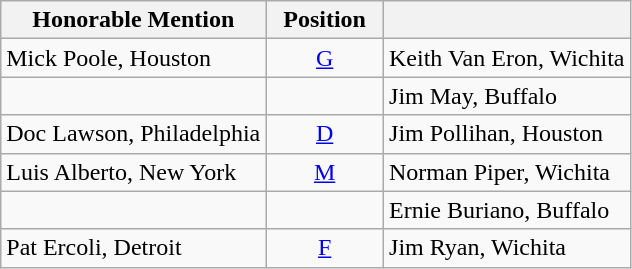<table class="wikitable">
<tr>
<th>Honorable Mention</th>
<th>  Position  </th>
<th></th>
</tr>
<tr>
<td>Mick Poole, Houston</td>
<td align=center><a href='#'>G</a></td>
<td>Keith Van Eron, Wichita</td>
</tr>
<tr>
<td></td>
<td></td>
<td>Jim May, Buffalo</td>
</tr>
<tr>
<td>Doc Lawson, Philadelphia</td>
<td align=center><a href='#'>D</a></td>
<td>Jim Pollihan, Houston</td>
</tr>
<tr>
<td>Luis Alberto, New York</td>
<td align=center><a href='#'>M</a></td>
<td>Norman Piper, Wichita</td>
</tr>
<tr>
<td></td>
<td></td>
<td>Ernie Buriano, Buffalo</td>
</tr>
<tr>
<td>Pat Ercoli, Detroit</td>
<td align=center><a href='#'>F</a></td>
<td>Jim Ryan, Wichita</td>
</tr>
</table>
